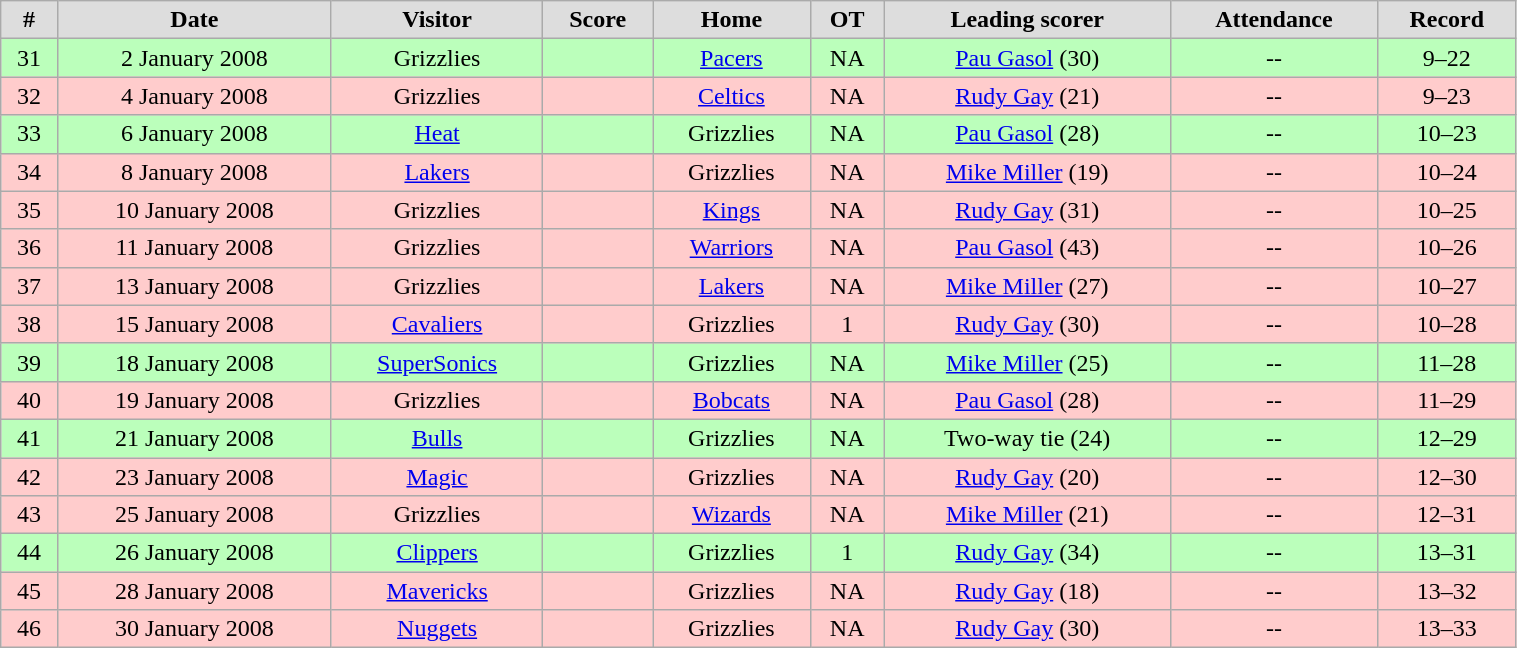<table class="wikitable" width="80%">
<tr align="center"  bgcolor="#dddddd">
<td><strong>#</strong></td>
<td><strong>Date</strong></td>
<td><strong>Visitor</strong></td>
<td><strong>Score</strong></td>
<td><strong>Home</strong></td>
<td><strong>OT</strong></td>
<td><strong>Leading scorer</strong></td>
<td><strong>Attendance</strong></td>
<td><strong>Record</strong></td>
</tr>
<tr align="center" bgcolor="#bbffbb">
<td>31</td>
<td>2 January 2008</td>
<td>Grizzlies</td>
<td></td>
<td><a href='#'>Pacers</a></td>
<td>NA</td>
<td><a href='#'>Pau Gasol</a> (30)</td>
<td>--</td>
<td>9–22</td>
</tr>
<tr align="center" bgcolor="#ffcccc">
<td>32</td>
<td>4 January 2008</td>
<td>Grizzlies</td>
<td></td>
<td><a href='#'>Celtics</a></td>
<td>NA</td>
<td><a href='#'>Rudy Gay</a> (21)</td>
<td>--</td>
<td>9–23</td>
</tr>
<tr align="center" bgcolor="#bbffbb">
<td>33</td>
<td>6 January 2008</td>
<td><a href='#'>Heat</a></td>
<td></td>
<td>Grizzlies</td>
<td>NA</td>
<td><a href='#'>Pau Gasol</a> (28)</td>
<td>--</td>
<td>10–23</td>
</tr>
<tr align="center" bgcolor="#ffcccc">
<td>34</td>
<td>8 January 2008</td>
<td><a href='#'>Lakers</a></td>
<td></td>
<td>Grizzlies</td>
<td>NA</td>
<td><a href='#'>Mike Miller</a> (19)</td>
<td>--</td>
<td>10–24</td>
</tr>
<tr align="center" bgcolor="#ffcccc">
<td>35</td>
<td>10 January 2008</td>
<td>Grizzlies</td>
<td></td>
<td><a href='#'>Kings</a></td>
<td>NA</td>
<td><a href='#'>Rudy Gay</a> (31)</td>
<td>--</td>
<td>10–25</td>
</tr>
<tr align="center" bgcolor="#ffcccc">
<td>36</td>
<td>11 January 2008</td>
<td>Grizzlies</td>
<td></td>
<td><a href='#'>Warriors</a></td>
<td>NA</td>
<td><a href='#'>Pau Gasol</a> (43)</td>
<td>--</td>
<td>10–26</td>
</tr>
<tr align="center" bgcolor="#ffcccc">
<td>37</td>
<td>13 January 2008</td>
<td>Grizzlies</td>
<td></td>
<td><a href='#'>Lakers</a></td>
<td>NA</td>
<td><a href='#'>Mike Miller</a> (27)</td>
<td>--</td>
<td>10–27</td>
</tr>
<tr align="center" bgcolor="#ffcccc">
<td>38</td>
<td>15 January 2008</td>
<td><a href='#'>Cavaliers</a></td>
<td></td>
<td>Grizzlies</td>
<td>1</td>
<td><a href='#'>Rudy Gay</a> (30)</td>
<td>--</td>
<td>10–28</td>
</tr>
<tr align="center" bgcolor="#bbffbb">
<td>39</td>
<td>18 January 2008</td>
<td><a href='#'>SuperSonics</a></td>
<td></td>
<td>Grizzlies</td>
<td>NA</td>
<td><a href='#'>Mike Miller</a> (25)</td>
<td>--</td>
<td>11–28</td>
</tr>
<tr align="center" bgcolor="#ffcccc">
<td>40</td>
<td>19 January 2008</td>
<td>Grizzlies</td>
<td></td>
<td><a href='#'>Bobcats</a></td>
<td>NA</td>
<td><a href='#'>Pau Gasol</a> (28)</td>
<td>--</td>
<td>11–29</td>
</tr>
<tr align="center" bgcolor="#bbffbb">
<td>41</td>
<td>21 January 2008</td>
<td><a href='#'>Bulls</a></td>
<td></td>
<td>Grizzlies</td>
<td>NA</td>
<td>Two-way tie (24)</td>
<td>--</td>
<td>12–29</td>
</tr>
<tr align="center" bgcolor="#ffcccc">
<td>42</td>
<td>23 January 2008</td>
<td><a href='#'>Magic</a></td>
<td></td>
<td>Grizzlies</td>
<td>NA</td>
<td><a href='#'>Rudy Gay</a> (20)</td>
<td>--</td>
<td>12–30</td>
</tr>
<tr align="center" bgcolor="#ffcccc">
<td>43</td>
<td>25 January 2008</td>
<td>Grizzlies</td>
<td></td>
<td><a href='#'>Wizards</a></td>
<td>NA</td>
<td><a href='#'>Mike Miller</a> (21)</td>
<td>--</td>
<td>12–31</td>
</tr>
<tr align="center" bgcolor="#bbffbb">
<td>44</td>
<td>26 January 2008</td>
<td><a href='#'>Clippers</a></td>
<td></td>
<td>Grizzlies</td>
<td>1</td>
<td><a href='#'>Rudy Gay</a> (34)</td>
<td>--</td>
<td>13–31</td>
</tr>
<tr align="center" bgcolor="#ffcccc">
<td>45</td>
<td>28 January 2008</td>
<td><a href='#'>Mavericks</a></td>
<td></td>
<td>Grizzlies</td>
<td>NA</td>
<td><a href='#'>Rudy Gay</a> (18)</td>
<td>--</td>
<td>13–32</td>
</tr>
<tr align="center" bgcolor="#ffcccc">
<td>46</td>
<td>30 January 2008</td>
<td><a href='#'>Nuggets</a></td>
<td></td>
<td>Grizzlies</td>
<td>NA</td>
<td><a href='#'>Rudy Gay</a> (30)</td>
<td>--</td>
<td>13–33</td>
</tr>
</table>
